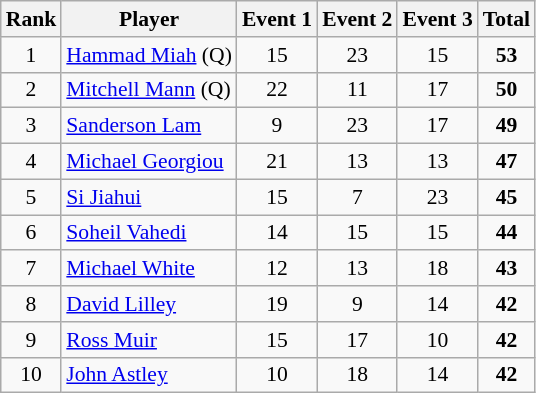<table class="wikitable sortable" style="text-align:center; font-size:90%">
<tr>
<th>Rank</th>
<th>Player</th>
<th>Event 1</th>
<th>Event 2</th>
<th>Event 3</th>
<th>Total</th>
</tr>
<tr>
<td>1</td>
<td align=left> <a href='#'>Hammad Miah</a> (Q)</td>
<td>15</td>
<td>23</td>
<td>15</td>
<td><strong>53</strong></td>
</tr>
<tr>
<td>2</td>
<td align=left> <a href='#'>Mitchell Mann</a> (Q)</td>
<td>22</td>
<td>11</td>
<td>17</td>
<td><strong>50</strong></td>
</tr>
<tr>
<td>3</td>
<td align=left> <a href='#'>Sanderson Lam</a></td>
<td>9</td>
<td>23</td>
<td>17</td>
<td><strong>49</strong></td>
</tr>
<tr>
<td>4</td>
<td align=left> <a href='#'>Michael Georgiou</a></td>
<td>21</td>
<td>13</td>
<td>13</td>
<td><strong>47</strong></td>
</tr>
<tr>
<td>5</td>
<td align=left> <a href='#'>Si Jiahui</a></td>
<td>15</td>
<td>7</td>
<td>23</td>
<td><strong>45</strong></td>
</tr>
<tr>
<td>6</td>
<td align=left> <a href='#'>Soheil Vahedi</a></td>
<td>14</td>
<td>15</td>
<td>15</td>
<td><strong>44</strong></td>
</tr>
<tr>
<td>7</td>
<td align=left> <a href='#'>Michael White</a></td>
<td>12</td>
<td>13</td>
<td>18</td>
<td><strong>43</strong></td>
</tr>
<tr>
<td>8</td>
<td align=left> <a href='#'>David Lilley</a></td>
<td>19</td>
<td>9</td>
<td>14</td>
<td><strong>42</strong></td>
</tr>
<tr>
<td>9</td>
<td align=left> <a href='#'>Ross Muir</a></td>
<td>15</td>
<td>17</td>
<td>10</td>
<td><strong>42</strong></td>
</tr>
<tr>
<td>10</td>
<td align=left> <a href='#'>John Astley</a></td>
<td>10</td>
<td>18</td>
<td>14</td>
<td><strong>42</strong></td>
</tr>
</table>
